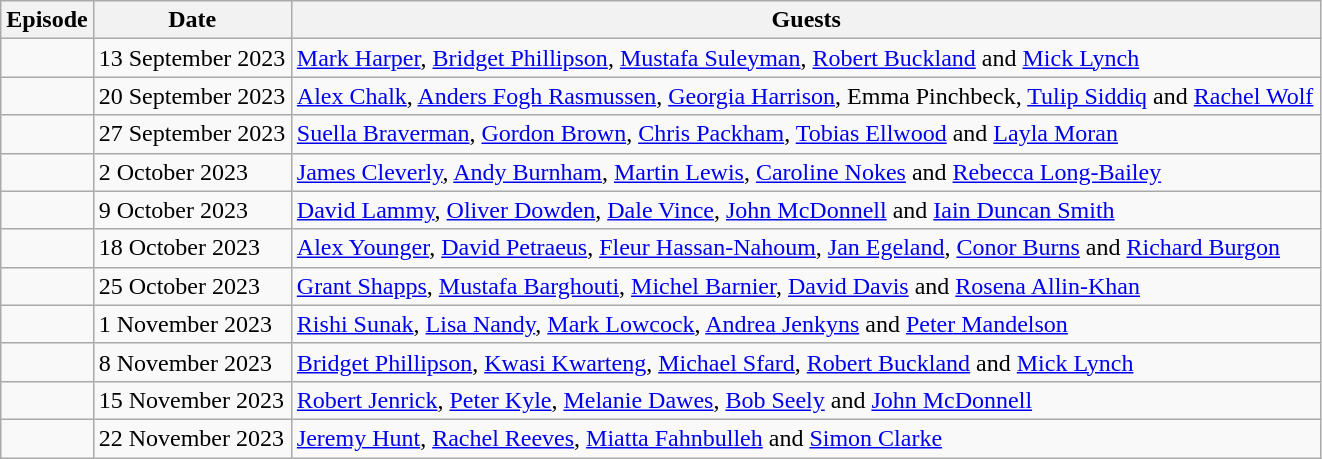<table class="wikitable">
<tr>
<th style="width:7%;">Episode</th>
<th>Date</th>
<th>Guests</th>
</tr>
<tr>
<td></td>
<td>13 September 2023</td>
<td><a href='#'>Mark Harper</a>, <a href='#'>Bridget Phillipson</a>, <a href='#'>Mustafa Suleyman</a>, <a href='#'>Robert Buckland</a> and <a href='#'>Mick Lynch</a></td>
</tr>
<tr>
<td></td>
<td>20 September 2023</td>
<td><a href='#'>Alex Chalk</a>, <a href='#'>Anders Fogh Rasmussen</a>, <a href='#'>Georgia Harrison</a>, Emma Pinchbeck, <a href='#'>Tulip Siddiq</a> and <a href='#'>Rachel Wolf</a></td>
</tr>
<tr>
<td></td>
<td>27 September 2023</td>
<td><a href='#'>Suella Braverman</a>, <a href='#'>Gordon Brown</a>, <a href='#'>Chris Packham</a>, <a href='#'>Tobias Ellwood</a> and <a href='#'>Layla Moran</a></td>
</tr>
<tr>
<td></td>
<td>2 October 2023</td>
<td><a href='#'>James Cleverly</a>, <a href='#'>Andy Burnham</a>, <a href='#'>Martin Lewis</a>, <a href='#'>Caroline Nokes</a> and <a href='#'>Rebecca Long-Bailey</a></td>
</tr>
<tr>
<td></td>
<td>9 October 2023</td>
<td><a href='#'>David Lammy</a>, <a href='#'>Oliver Dowden</a>, <a href='#'>Dale Vince</a>, <a href='#'>John McDonnell</a> and <a href='#'>Iain Duncan Smith</a></td>
</tr>
<tr>
<td></td>
<td>18 October 2023</td>
<td><a href='#'>Alex Younger</a>, <a href='#'>David Petraeus</a>, <a href='#'>Fleur Hassan-Nahoum</a>, <a href='#'>Jan Egeland</a>, <a href='#'>Conor Burns</a> and <a href='#'>Richard Burgon</a></td>
</tr>
<tr>
<td></td>
<td>25 October 2023</td>
<td><a href='#'>Grant Shapps</a>, <a href='#'>Mustafa Barghouti</a>, <a href='#'>Michel Barnier</a>, <a href='#'>David Davis</a> and <a href='#'>Rosena Allin-Khan</a></td>
</tr>
<tr>
<td></td>
<td>1 November 2023</td>
<td><a href='#'>Rishi Sunak</a>, <a href='#'>Lisa Nandy</a>, <a href='#'>Mark Lowcock</a>, <a href='#'>Andrea Jenkyns</a> and <a href='#'>Peter Mandelson</a></td>
</tr>
<tr>
<td></td>
<td>8 November 2023</td>
<td><a href='#'>Bridget Phillipson</a>, <a href='#'>Kwasi Kwarteng</a>, <a href='#'>Michael Sfard</a>, <a href='#'>Robert Buckland</a> and <a href='#'>Mick Lynch</a></td>
</tr>
<tr>
<td></td>
<td>15 November 2023</td>
<td><a href='#'>Robert Jenrick</a>, <a href='#'>Peter Kyle</a>, <a href='#'>Melanie Dawes</a>, <a href='#'>Bob Seely</a> and <a href='#'>John McDonnell</a></td>
</tr>
<tr>
<td></td>
<td>22 November 2023</td>
<td><a href='#'>Jeremy Hunt</a>, <a href='#'>Rachel Reeves</a>, <a href='#'>Miatta Fahnbulleh</a> and <a href='#'>Simon Clarke</a></td>
</tr>
</table>
